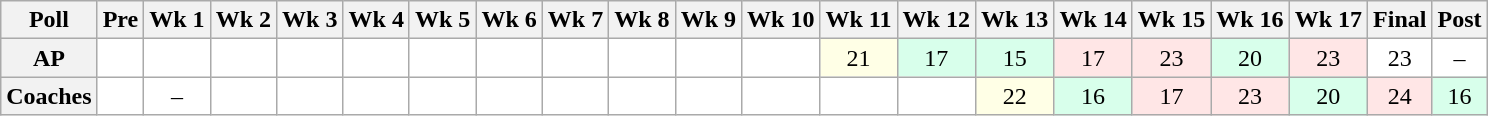<table class="wikitable" style="white-space:nowrap;">
<tr>
<th>Poll</th>
<th>Pre</th>
<th>Wk 1</th>
<th>Wk 2</th>
<th>Wk 3</th>
<th>Wk 4</th>
<th>Wk 5</th>
<th>Wk 6</th>
<th>Wk 7</th>
<th>Wk 8</th>
<th>Wk 9</th>
<th>Wk 10</th>
<th>Wk 11</th>
<th>Wk 12</th>
<th>Wk 13</th>
<th>Wk 14</th>
<th>Wk 15</th>
<th>Wk 16</th>
<th>Wk 17</th>
<th>Final</th>
<th>Post</th>
</tr>
<tr style="text-align:center;">
<th>AP</th>
<td style="background:#FFF;"></td>
<td style="background:#FFF;"></td>
<td style="background:#FFF;"></td>
<td style="background:#FFF;"></td>
<td style="background:#FFF"></td>
<td style="background:#FFF;"></td>
<td style="background:#FFF;"></td>
<td style="background:#FFF;"></td>
<td style="background:#FFF;"></td>
<td style="background:#FFF;"></td>
<td style="background:#FFF;"></td>
<td style="background:#FFFFE6;">21</td>
<td style="background:#D8FFEB;">17</td>
<td style="background:#D8FFEB;">15</td>
<td style="background:#FFE6E6;">17</td>
<td style="background:#FFE6E6;">23</td>
<td style="background:#D8FFEB;">20</td>
<td style="background:#FFE6E6;">23</td>
<td style="background:#FFF;">23</td>
<td style="background:#FFF;">–</td>
</tr>
<tr style="text-align:center;">
<th>Coaches</th>
<td style="background:#FFF;"></td>
<td style="background:#FFF;">–</td>
<td style="background:#FFF;"></td>
<td style="background:#FFF;"></td>
<td style="background:#FFF;"></td>
<td style="background:#FFF;"></td>
<td style="background:#FFF;"></td>
<td style="background:#FFF;"></td>
<td style="background:#FFF;"></td>
<td style="background:#FFF;"></td>
<td style="background:#FFF;"></td>
<td style="background:#FFF;"></td>
<td style="background:#FFF;"></td>
<td style="background:#FFFFE6;">22</td>
<td style="background:#D8FFEB;">16</td>
<td style="background:#FFE6E6;">17</td>
<td style="background:#FFE6E6;">23</td>
<td style="background:#D8FFEB;">20</td>
<td style="background:#FFE6E6;">24</td>
<td style="background:#D8FFEB;">16</td>
</tr>
</table>
